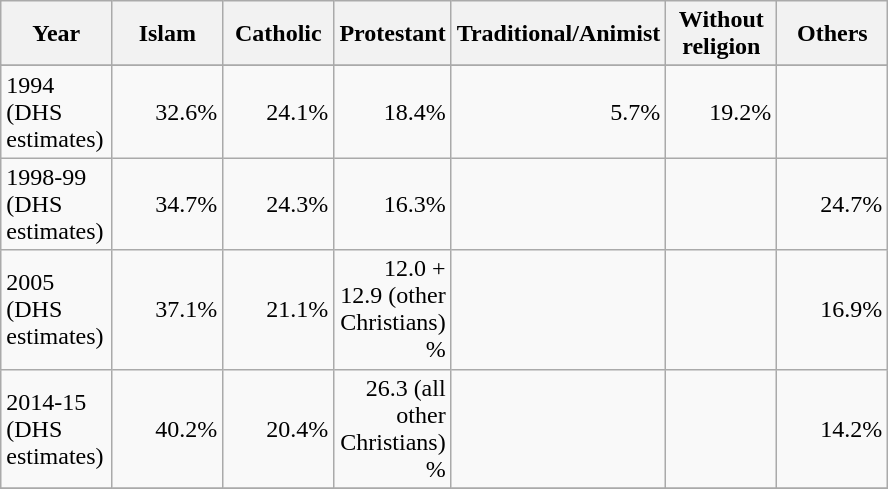<table class="wikitable">
<tr>
<th style="width:50pt;">Year</th>
<th style="width:50pt;">Islam</th>
<th style="width:50pt;">Catholic</th>
<th style="width:50pt;">Protestant</th>
<th style="width:50pt;">Traditional/Animist</th>
<th style="width:50pt;">Without religion</th>
<th style="width:50pt;">Others</th>
</tr>
<tr>
</tr>
<tr>
<td>1994 (DHS estimates)</td>
<td style="text-align:right;">32.6%</td>
<td style="text-align:right;">24.1%</td>
<td style="text-align:right;">18.4%</td>
<td style="text-align:right;">5.7%</td>
<td style="text-align:right;">19.2%</td>
<td style="text-align:right;"></td>
</tr>
<tr>
<td>1998-99 (DHS estimates)</td>
<td style="text-align:right;">34.7%</td>
<td style="text-align:right;">24.3%</td>
<td style="text-align:right;">16.3%</td>
<td style="text-align:right;"></td>
<td style="text-align:right;"></td>
<td style="text-align:right;">24.7%</td>
</tr>
<tr>
<td>2005 (DHS estimates)</td>
<td style="text-align:right;">37.1%</td>
<td style="text-align:right;">21.1%</td>
<td style="text-align:right;">12.0 + 12.9 (other Christians) %</td>
<td style="text-align:right;"></td>
<td style="text-align:right;"></td>
<td style="text-align:right;">16.9%</td>
</tr>
<tr>
<td>2014-15 (DHS estimates)</td>
<td style="text-align:right;">40.2%</td>
<td style="text-align:right;">20.4%</td>
<td style="text-align:right;">26.3 (all other Christians) %</td>
<td style="text-align:right;"></td>
<td style="text-align:right;"></td>
<td style="text-align:right;">14.2%</td>
</tr>
<tr>
</tr>
</table>
